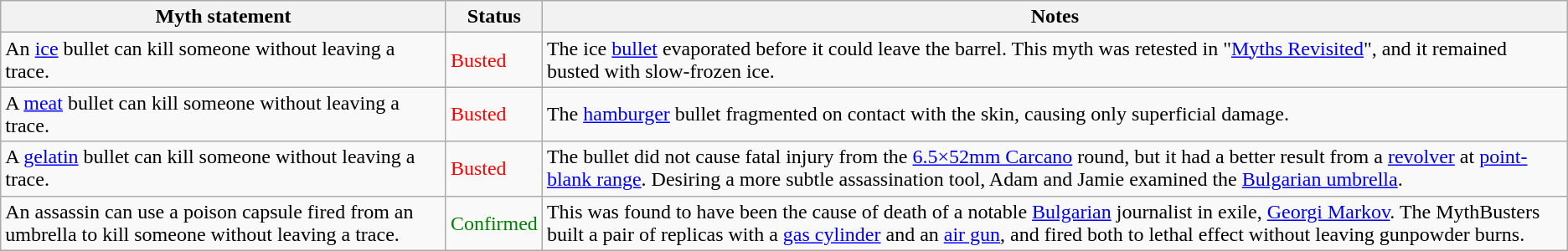<table class="wikitable">
<tr>
<th>Myth statement</th>
<th>Status</th>
<th>Notes</th>
</tr>
<tr>
<td>An <a href='#'>ice</a> bullet can kill someone without leaving a trace.</td>
<td style="color:red">Busted</td>
<td>The ice <a href='#'>bullet</a> evaporated before it could leave the barrel. This myth was retested in "<a href='#'>Myths Revisited</a>", and it remained busted with slow-frozen ice.</td>
</tr>
<tr>
<td>A <a href='#'>meat</a> bullet can kill someone without leaving a trace.</td>
<td style="color:red">Busted</td>
<td>The <a href='#'>hamburger</a> bullet fragmented on contact with the skin, causing only superficial damage.</td>
</tr>
<tr>
<td>A <a href='#'>gelatin</a> bullet can kill someone without leaving a trace.</td>
<td style="color:red">Busted</td>
<td>The bullet did not cause fatal injury from the <a href='#'>6.5×52mm Carcano</a> round, but it had a better result from a <a href='#'>revolver</a> at <a href='#'>point-blank range</a>. Desiring a more subtle assassination tool, Adam and Jamie examined the <a href='#'>Bulgarian umbrella</a>.</td>
</tr>
<tr>
<td>An assassin can use a poison capsule fired from an umbrella to kill someone without leaving a trace.</td>
<td style="color:green">Confirmed</td>
<td>This was found to have been the cause of death of a notable <a href='#'>Bulgarian</a> journalist in exile, <a href='#'>Georgi Markov</a>. The MythBusters built a pair of replicas with a <a href='#'>gas cylinder</a> and an <a href='#'>air gun</a>, and fired both to lethal effect without leaving gunpowder burns.</td>
</tr>
</table>
